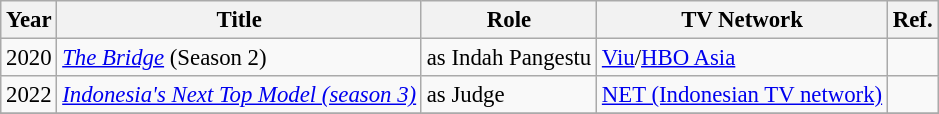<table class="wikitable" style="font-size: 95%;">
<tr>
<th>Year</th>
<th>Title</th>
<th>Role</th>
<th>TV Network</th>
<th>Ref.</th>
</tr>
<tr>
<td>2020</td>
<td><em><a href='#'>The Bridge</a></em> (Season 2)</td>
<td>as Indah Pangestu</td>
<td><a href='#'>Viu</a>/<a href='#'>HBO Asia</a></td>
<td></td>
</tr>
<tr>
<td>2022</td>
<td><em><a href='#'>Indonesia's Next Top Model (season 3)</a></em></td>
<td>as Judge</td>
<td><a href='#'>NET (Indonesian TV network)</a></td>
<td></td>
</tr>
<tr>
</tr>
</table>
